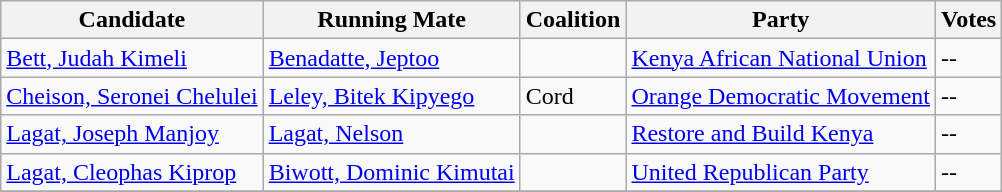<table class="wikitable sortable">
<tr>
<th>Candidate</th>
<th>Running Mate</th>
<th>Coalition</th>
<th>Party</th>
<th>Votes</th>
</tr>
<tr>
<td><a href='#'>Bett, Judah Kimeli</a></td>
<td><a href='#'>Benadatte, Jeptoo</a></td>
<td></td>
<td><a href='#'>Kenya African National Union</a></td>
<td>--</td>
</tr>
<tr>
<td><a href='#'>Cheison, Seronei Chelulei</a></td>
<td><a href='#'>Leley, Bitek Kipyego</a></td>
<td>Cord</td>
<td><a href='#'>Orange Democratic Movement</a></td>
<td>--</td>
</tr>
<tr>
<td><a href='#'>Lagat, Joseph Manjoy</a></td>
<td><a href='#'>Lagat, Nelson</a></td>
<td></td>
<td><a href='#'>Restore and Build Kenya</a></td>
<td>--</td>
</tr>
<tr>
<td><a href='#'>Lagat, Cleophas Kiprop</a></td>
<td><a href='#'>Biwott, Dominic Kimutai</a></td>
<td></td>
<td><a href='#'>United Republican Party</a></td>
<td>--</td>
</tr>
<tr>
</tr>
</table>
